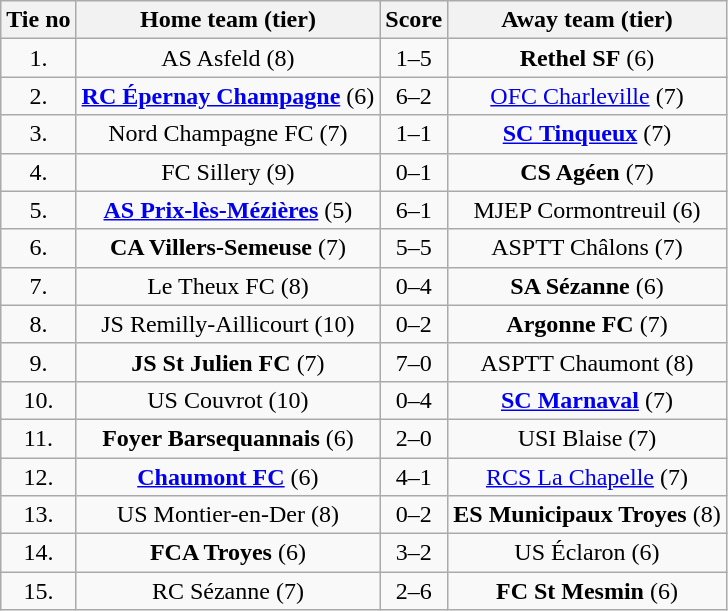<table class="wikitable" style="text-align: center">
<tr>
<th>Tie no</th>
<th>Home team (tier)</th>
<th>Score</th>
<th>Away team (tier)</th>
</tr>
<tr>
<td>1.</td>
<td>AS Asfeld (8)</td>
<td>1–5</td>
<td><strong>Rethel SF</strong> (6)</td>
</tr>
<tr>
<td>2.</td>
<td><strong><a href='#'>RC Épernay Champagne</a></strong> (6)</td>
<td>6–2</td>
<td><a href='#'>OFC Charleville</a> (7)</td>
</tr>
<tr>
<td>3.</td>
<td>Nord Champagne FC (7)</td>
<td>1–1 </td>
<td><strong><a href='#'>SC Tinqueux</a></strong> (7)</td>
</tr>
<tr>
<td>4.</td>
<td>FC Sillery (9)</td>
<td>0–1</td>
<td><strong>CS Agéen</strong> (7)</td>
</tr>
<tr>
<td>5.</td>
<td><strong><a href='#'>AS Prix-lès-Mézières</a></strong> (5)</td>
<td>6–1</td>
<td>MJEP Cormontreuil (6)</td>
</tr>
<tr>
<td>6.</td>
<td><strong>CA Villers-Semeuse</strong> (7)</td>
<td>5–5 </td>
<td>ASPTT Châlons (7)</td>
</tr>
<tr>
<td>7.</td>
<td>Le Theux FC (8)</td>
<td>0–4</td>
<td><strong>SA Sézanne</strong> (6)</td>
</tr>
<tr>
<td>8.</td>
<td>JS Remilly-Aillicourt (10)</td>
<td>0–2</td>
<td><strong>Argonne FC</strong> (7)</td>
</tr>
<tr>
<td>9.</td>
<td><strong>JS St Julien FC</strong> (7)</td>
<td>7–0</td>
<td>ASPTT Chaumont (8)</td>
</tr>
<tr>
<td>10.</td>
<td>US Couvrot (10)</td>
<td>0–4</td>
<td><strong><a href='#'>SC Marnaval</a></strong> (7)</td>
</tr>
<tr>
<td>11.</td>
<td><strong>Foyer Barsequannais</strong> (6)</td>
<td>2–0</td>
<td>USI Blaise (7)</td>
</tr>
<tr>
<td>12.</td>
<td><strong><a href='#'>Chaumont FC</a></strong> (6)</td>
<td>4–1</td>
<td><a href='#'>RCS La Chapelle</a> (7)</td>
</tr>
<tr>
<td>13.</td>
<td>US Montier-en-Der (8)</td>
<td>0–2</td>
<td><strong>ES Municipaux Troyes</strong> (8)</td>
</tr>
<tr>
<td>14.</td>
<td><strong>FCA Troyes</strong> (6)</td>
<td>3–2</td>
<td>US Éclaron (6)</td>
</tr>
<tr>
<td>15.</td>
<td>RC Sézanne (7)</td>
<td>2–6</td>
<td><strong>FC St Mesmin</strong> (6)</td>
</tr>
</table>
